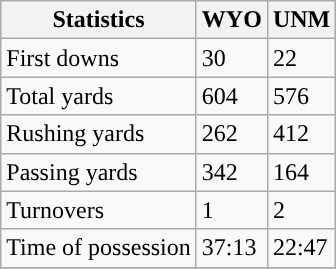<table class="wikitable" style="float: left;">
<tr>
<th>Statistics</th>
<th>WYO</th>
<th>UNM</th>
</tr>
<tr>
<td>First downs</td>
<td>30</td>
<td>22</td>
</tr>
<tr>
<td>Total yards</td>
<td>604</td>
<td>576</td>
</tr>
<tr>
<td>Rushing yards</td>
<td>262</td>
<td>412</td>
</tr>
<tr>
<td>Passing yards</td>
<td>342</td>
<td>164</td>
</tr>
<tr>
<td>Turnovers</td>
<td>1</td>
<td>2</td>
</tr>
<tr>
<td>Time of possession</td>
<td>37:13</td>
<td>22:47</td>
</tr>
<tr>
</tr>
</table>
